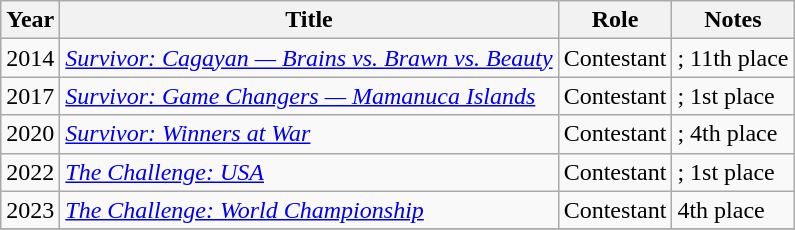<table class="wikitable sortable">
<tr>
<th>Year</th>
<th>Title</th>
<th>Role</th>
<th class="unsortable">Notes</th>
</tr>
<tr>
<td>2014</td>
<td><em><a href='#'>Survivor: Cagayan — Brains vs. Brawn vs. Beauty</a></em></td>
<td>Contestant</td>
<td>; 11th place</td>
</tr>
<tr>
<td>2017</td>
<td><em><a href='#'>Survivor: Game Changers — Mamanuca Islands</a></em></td>
<td>Contestant</td>
<td>; 1st place</td>
</tr>
<tr>
<td>2020</td>
<td><em><a href='#'>Survivor: Winners at War</a></em></td>
<td>Contestant</td>
<td>; 4th place</td>
</tr>
<tr>
<td>2022</td>
<td><em><a href='#'>The Challenge: USA</a></em></td>
<td>Contestant</td>
<td>; 1st place</td>
</tr>
<tr>
<td>2023</td>
<td><em><a href='#'>The Challenge: World Championship</a></em></td>
<td>Contestant</td>
<td>4th place</td>
</tr>
<tr>
</tr>
</table>
